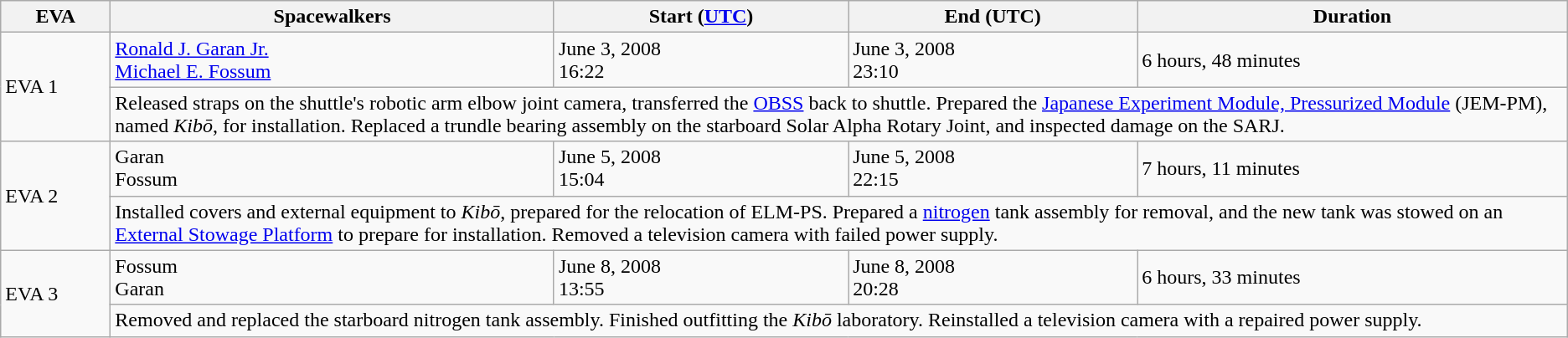<table class="wikitable">
<tr>
<th style="width: 5em;">EVA</th>
<th>Spacewalkers</th>
<th>Start (<a href='#'>UTC</a>)</th>
<th>End (UTC)</th>
<th>Duration</th>
</tr>
<tr>
<td rowspan="2">EVA 1</td>
<td><a href='#'>Ronald J. Garan Jr.</a> <br> <a href='#'>Michael E. Fossum</a></td>
<td>June 3, 2008 <br> 16:22</td>
<td>June 3, 2008 <br> 23:10</td>
<td>6 hours, 48 minutes</td>
</tr>
<tr>
<td colspan="4">Released straps on the shuttle's robotic arm elbow joint camera, transferred the <a href='#'>OBSS</a> back to shuttle. Prepared the <a href='#'>Japanese Experiment Module, Pressurized Module</a> (JEM-PM), named <em>Kibō</em>, for installation. Replaced a trundle bearing assembly on the starboard Solar Alpha Rotary Joint, and inspected damage on the SARJ.</td>
</tr>
<tr>
<td rowspan="2">EVA 2</td>
<td>Garan <br> Fossum</td>
<td>June 5, 2008 <br> 15:04</td>
<td>June 5, 2008 <br> 22:15</td>
<td>7 hours, 11 minutes</td>
</tr>
<tr>
<td colspan="4">Installed covers and external equipment to <em>Kibō</em>, prepared for the relocation of ELM-PS. Prepared a <a href='#'>nitrogen</a> tank assembly for removal, and the new tank was stowed on an <a href='#'>External Stowage Platform</a> to prepare for installation. Removed a television camera with failed power supply.</td>
</tr>
<tr>
<td rowspan="2">EVA 3</td>
<td>Fossum <br> Garan</td>
<td>June 8, 2008 <br> 13:55</td>
<td>June 8, 2008 <br> 20:28</td>
<td>6 hours, 33 minutes</td>
</tr>
<tr>
<td colspan="4">Removed and replaced the starboard nitrogen tank assembly. Finished outfitting the <em>Kibō</em> laboratory. Reinstalled a television camera with a repaired power supply.</td>
</tr>
</table>
